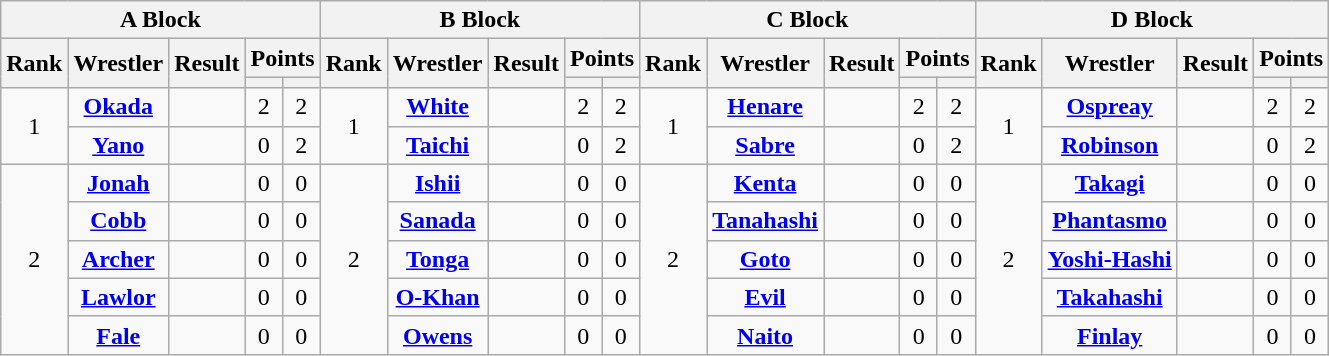<table class="wikitable mw-collapsible mw-collapsed" plainrowheaders sortable" style="text-align: center">
<tr>
<th colspan="5">A Block</th>
<th colspan="5">B Block</th>
<th colspan="5">C Block</th>
<th colspan="5">D Block</th>
</tr>
<tr>
<th rowspan="2">Rank</th>
<th rowspan="2">Wrestler</th>
<th rowspan="2">Result</th>
<th colspan="2">Points</th>
<th rowspan="2">Rank</th>
<th rowspan="2">Wrestler</th>
<th rowspan="2">Result</th>
<th colspan="2">Points</th>
<th rowspan="2">Rank</th>
<th rowspan="2">Wrestler</th>
<th rowspan="2">Result</th>
<th colspan="2">Points</th>
<th rowspan="2">Rank</th>
<th rowspan="2">Wrestler</th>
<th rowspan="2">Result</th>
<th colspan="2">Points</th>
</tr>
<tr>
<th></th>
<th></th>
<th></th>
<th></th>
<th></th>
<th></th>
<th></th>
<th></th>
</tr>
<tr>
<td rowspan="2">1</td>
<td><strong><a href='#'>Okada</a></strong></td>
<td></td>
<td>2</td>
<td>2</td>
<td rowspan="2">1</td>
<td><strong><a href='#'>White</a></strong></td>
<td></td>
<td>2</td>
<td>2</td>
<td rowspan="2">1</td>
<td><strong><a href='#'>Henare</a></strong></td>
<td></td>
<td>2</td>
<td>2</td>
<td rowspan="2">1</td>
<td><strong><a href='#'>Ospreay</a></strong></td>
<td></td>
<td>2</td>
<td>2</td>
</tr>
<tr>
<td><strong><a href='#'>Yano</a></strong></td>
<td></td>
<td>0</td>
<td>2</td>
<td><strong><a href='#'>Taichi</a></strong></td>
<td></td>
<td>0</td>
<td>2</td>
<td><strong><a href='#'>Sabre</a></strong></td>
<td></td>
<td>0</td>
<td>2</td>
<td><strong><a href='#'>Robinson</a></strong></td>
<td></td>
<td>0</td>
<td>2</td>
</tr>
<tr>
<td rowspan="5">2</td>
<td><a href='#'><strong>Jonah</strong></a></td>
<td></td>
<td>0</td>
<td>0</td>
<td rowspan="5">2</td>
<td><strong><a href='#'>Ishii</a></strong></td>
<td></td>
<td>0</td>
<td>0</td>
<td rowspan="5">2</td>
<td><a href='#'><strong>Kenta</strong></a></td>
<td></td>
<td>0</td>
<td>0</td>
<td rowspan="5">2</td>
<td><strong><a href='#'>Takagi</a></strong></td>
<td></td>
<td>0</td>
<td>0</td>
</tr>
<tr>
<td><a href='#'><strong>Cobb</strong></a></td>
<td></td>
<td>0</td>
<td>0</td>
<td><a href='#'><strong>Sanada</strong></a></td>
<td></td>
<td>0</td>
<td>0</td>
<td><a href='#'><strong>Tanahashi</strong></a></td>
<td></td>
<td>0</td>
<td>0</td>
<td><a href='#'><strong>Phantasmo</strong></a></td>
<td></td>
<td>0</td>
<td>0</td>
</tr>
<tr>
<td><strong><a href='#'>Archer</a></strong></td>
<td></td>
<td>0</td>
<td>0</td>
<td><strong><a href='#'>Tonga</a></strong></td>
<td></td>
<td>0</td>
<td>0</td>
<td><strong><a href='#'>Goto</a></strong></td>
<td></td>
<td>0</td>
<td>0</td>
<td><strong><a href='#'>Yoshi-Hashi</a></strong></td>
<td></td>
<td>0</td>
<td>0</td>
</tr>
<tr>
<td><strong><a href='#'>Lawlor</a></strong></td>
<td></td>
<td>0</td>
<td>0</td>
<td><strong><a href='#'>O-Khan</a></strong></td>
<td></td>
<td>0</td>
<td>0</td>
<td><a href='#'><strong>Evil</strong></a></td>
<td></td>
<td>0</td>
<td>0</td>
<td><strong><a href='#'>Takahashi</a></strong></td>
<td></td>
<td>0</td>
<td>0</td>
</tr>
<tr>
<td><strong><a href='#'>Fale</a></strong></td>
<td></td>
<td>0</td>
<td>0</td>
<td><strong><a href='#'>Owens</a></strong></td>
<td></td>
<td>0</td>
<td>0</td>
<td><strong><a href='#'>Naito</a></strong></td>
<td></td>
<td>0</td>
<td>0</td>
<td><a href='#'><strong>Finlay</strong></a></td>
<td></td>
<td>0</td>
<td>0</td>
</tr>
</table>
